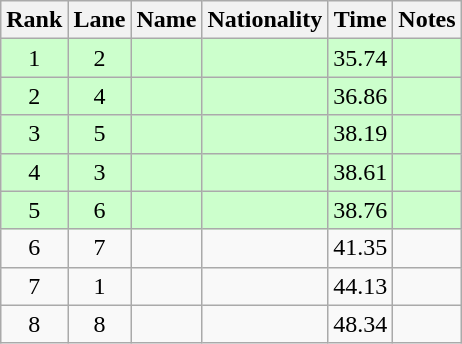<table class="wikitable sortable" style="text-align:center">
<tr>
<th>Rank</th>
<th>Lane</th>
<th>Name</th>
<th>Nationality</th>
<th>Time</th>
<th>Notes</th>
</tr>
<tr bgcolor=ccffcc>
<td>1</td>
<td>2</td>
<td align=left></td>
<td align=left></td>
<td>35.74</td>
<td><strong></strong></td>
</tr>
<tr bgcolor=ccffcc>
<td>2</td>
<td>4</td>
<td align=left></td>
<td align=left></td>
<td>36.86</td>
<td><strong></strong></td>
</tr>
<tr bgcolor=ccffcc>
<td>3</td>
<td>5</td>
<td align=left></td>
<td align=left></td>
<td>38.19</td>
<td><strong></strong></td>
</tr>
<tr bgcolor=ccffcc>
<td>4</td>
<td>3</td>
<td align=left></td>
<td align=left></td>
<td>38.61</td>
<td><strong></strong></td>
</tr>
<tr bgcolor=ccffcc>
<td>5</td>
<td>6</td>
<td align=left></td>
<td align=left></td>
<td>38.76</td>
<td><strong></strong></td>
</tr>
<tr>
<td>6</td>
<td>7</td>
<td align=left></td>
<td align=left></td>
<td>41.35</td>
<td></td>
</tr>
<tr>
<td>7</td>
<td>1</td>
<td align=left></td>
<td align=left></td>
<td>44.13</td>
<td></td>
</tr>
<tr>
<td>8</td>
<td>8</td>
<td align=left></td>
<td align=left></td>
<td>48.34</td>
<td></td>
</tr>
</table>
